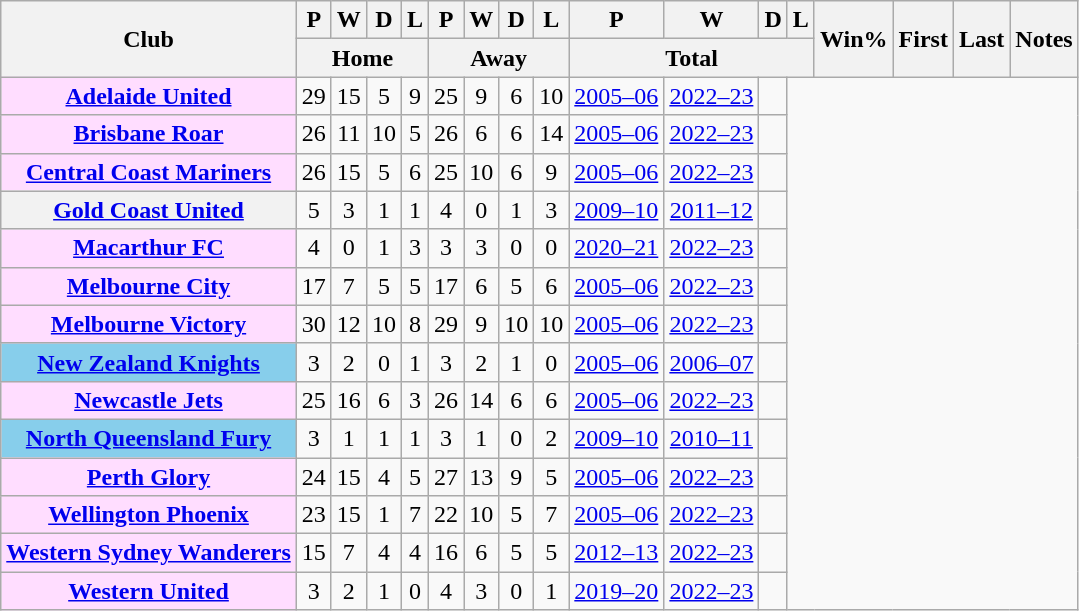<table class="wikitable plainrowheaders sortable" style="text-align:center">
<tr>
<th scope=col rowspan=2>Club</th>
<th scope=col>P</th>
<th scope=col>W</th>
<th scope=col>D</th>
<th scope=col>L</th>
<th scope=col>P</th>
<th scope=col>W</th>
<th scope=col>D</th>
<th scope=col>L</th>
<th scope=col>P</th>
<th scope=col>W</th>
<th scope=col>D</th>
<th scope=col>L</th>
<th rowspan=2 scope=col>Win%</th>
<th rowspan=2 scope=col>First</th>
<th rowspan=2 scope=col>Last</th>
<th class="unsortable" rowspan=2 scope=col>Notes</th>
</tr>
<tr class="unsortable">
<th colspan=4>Home</th>
<th colspan=4>Away</th>
<th colspan=4>Total</th>
</tr>
<tr>
<th scope=row style=background:#FFDDFF><a href='#'>Adelaide United</a> </th>
<td>29</td>
<td>15</td>
<td>5</td>
<td>9</td>
<td>25</td>
<td>9</td>
<td>6</td>
<td>10<br></td>
<td><a href='#'>2005–06</a></td>
<td><a href='#'>2022–23</a></td>
<td></td>
</tr>
<tr>
<th scope=row style=background:#FFDDFF><a href='#'>Brisbane Roar</a> </th>
<td>26</td>
<td>11</td>
<td>10</td>
<td>5</td>
<td>26</td>
<td>6</td>
<td>6</td>
<td>14<br></td>
<td><a href='#'>2005–06</a></td>
<td><a href='#'>2022–23</a></td>
<td></td>
</tr>
<tr>
<th scope=row style=background:#FFDDFF><a href='#'>Central Coast Mariners</a> </th>
<td>26</td>
<td>15</td>
<td>5</td>
<td>6</td>
<td>25</td>
<td>10</td>
<td>6</td>
<td>9<br></td>
<td><a href='#'>2005–06</a></td>
<td><a href='#'>2022–23</a></td>
<td></td>
</tr>
<tr>
<th scope=row><a href='#'>Gold Coast United</a></th>
<td>5</td>
<td>3</td>
<td>1</td>
<td>1</td>
<td>4</td>
<td>0</td>
<td>1</td>
<td>3<br></td>
<td><a href='#'>2009–10</a></td>
<td><a href='#'>2011–12</a></td>
<td></td>
</tr>
<tr>
<th scope=row style=background:#FFDDFF><a href='#'>Macarthur FC</a> </th>
<td>4</td>
<td>0</td>
<td>1</td>
<td>3</td>
<td>3</td>
<td>3</td>
<td>0</td>
<td>0<br></td>
<td><a href='#'>2020–21</a></td>
<td><a href='#'>2022–23</a></td>
<td></td>
</tr>
<tr>
<th scope=row style=background:#FFDDFF><a href='#'>Melbourne City</a> </th>
<td>17</td>
<td>7</td>
<td>5</td>
<td>5</td>
<td>17</td>
<td>6</td>
<td>5</td>
<td>6<br></td>
<td><a href='#'>2005–06</a></td>
<td><a href='#'>2022–23</a></td>
<td></td>
</tr>
<tr>
<th scope=row style=background:#FFDDFF><a href='#'>Melbourne Victory</a> </th>
<td>30</td>
<td>12</td>
<td>10</td>
<td>8</td>
<td>29</td>
<td>9</td>
<td>10</td>
<td>10<br></td>
<td><a href='#'>2005–06</a></td>
<td><a href='#'>2022–23</a></td>
<td></td>
</tr>
<tr>
<th scope=row style=background:#87CEEB><a href='#'>New Zealand Knights</a> </th>
<td>3</td>
<td>2</td>
<td>0</td>
<td>1</td>
<td>3</td>
<td>2</td>
<td>1</td>
<td>0<br></td>
<td><a href='#'>2005–06</a></td>
<td><a href='#'>2006–07</a></td>
<td></td>
</tr>
<tr>
<th scope=row style=background:#FFDDFF><a href='#'>Newcastle Jets</a> </th>
<td>25</td>
<td>16</td>
<td>6</td>
<td>3</td>
<td>26</td>
<td>14</td>
<td>6</td>
<td>6<br></td>
<td><a href='#'>2005–06</a></td>
<td><a href='#'>2022–23</a></td>
<td></td>
</tr>
<tr>
<th scope=row style=background:#87CEEB><a href='#'>North Queensland Fury</a> </th>
<td>3</td>
<td>1</td>
<td>1</td>
<td>1</td>
<td>3</td>
<td>1</td>
<td>0</td>
<td>2<br></td>
<td><a href='#'>2009–10</a></td>
<td><a href='#'>2010–11</a></td>
<td></td>
</tr>
<tr>
<th scope=row style=background:#FFDDFF><a href='#'>Perth Glory</a> </th>
<td>24</td>
<td>15</td>
<td>4</td>
<td>5</td>
<td>27</td>
<td>13</td>
<td>9</td>
<td>5<br></td>
<td><a href='#'>2005–06</a></td>
<td><a href='#'>2022–23</a></td>
<td></td>
</tr>
<tr>
<th scope=row style=background:#FFDDFF><a href='#'>Wellington Phoenix</a> </th>
<td>23</td>
<td>15</td>
<td>1</td>
<td>7</td>
<td>22</td>
<td>10</td>
<td>5</td>
<td>7<br></td>
<td><a href='#'>2005–06</a></td>
<td><a href='#'>2022–23</a></td>
<td></td>
</tr>
<tr>
<th scope=row style=background:#FFDDFF><a href='#'>Western Sydney Wanderers</a> </th>
<td>15</td>
<td>7</td>
<td>4</td>
<td>4</td>
<td>16</td>
<td>6</td>
<td>5</td>
<td>5<br></td>
<td><a href='#'>2012–13</a></td>
<td><a href='#'>2022–23</a></td>
<td></td>
</tr>
<tr>
<th scope=row style=background:#FFDDFF><a href='#'>Western United</a> </th>
<td>3</td>
<td>2</td>
<td>1</td>
<td>0</td>
<td>4</td>
<td>3</td>
<td>0</td>
<td>1<br></td>
<td><a href='#'>2019–20</a></td>
<td><a href='#'>2022–23</a></td>
<td></td>
</tr>
</table>
